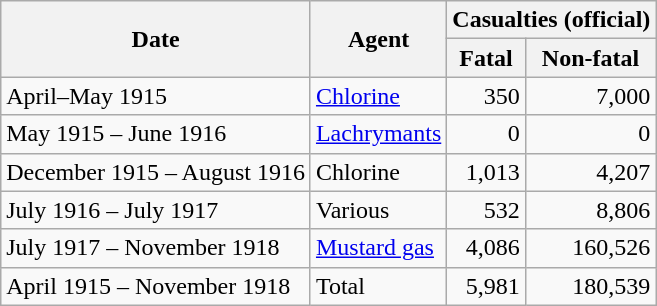<table class="wikitable floatright">
<tr>
<th rowspan="2">Date</th>
<th rowspan="2">Agent</th>
<th colspan="2">Casualties (official)</th>
</tr>
<tr>
<th>Fatal</th>
<th>Non-fatal</th>
</tr>
<tr>
<td>April–May 1915</td>
<td><a href='#'>Chlorine</a></td>
<td align="right">350</td>
<td align="right">7,000</td>
</tr>
<tr>
<td>May 1915 – June 1916</td>
<td><a href='#'>Lachrymants</a></td>
<td align="right">0</td>
<td align="right">0</td>
</tr>
<tr>
<td>December 1915 – August 1916</td>
<td>Chlorine</td>
<td align="right">1,013</td>
<td align="right">4,207</td>
</tr>
<tr>
<td>July 1916 – July 1917</td>
<td>Various</td>
<td align="right">532</td>
<td align="right">8,806</td>
</tr>
<tr>
<td>July 1917 – November 1918</td>
<td><a href='#'>Mustard gas</a></td>
<td align="right">4,086</td>
<td align="right">160,526</td>
</tr>
<tr>
<td>April 1915 – November 1918</td>
<td>Total</td>
<td align="right">5,981</td>
<td align="right">180,539</td>
</tr>
</table>
